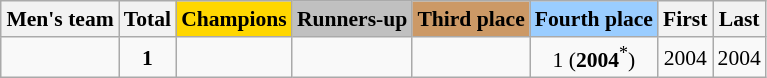<table class="wikitable" style="text-align: center; font-size: 90%; margin-left: 1em;">
<tr>
<th>Men's team</th>
<th>Total</th>
<th style="background-color: gold;">Champions</th>
<th style="background-color: silver;">Runners-up</th>
<th style="background-color: #cc9966;">Third place</th>
<th style="background-color: #9acdff;">Fourth place</th>
<th>First</th>
<th>Last</th>
</tr>
<tr>
<td style="text-align: left;"></td>
<td><strong>1</strong></td>
<td></td>
<td></td>
<td></td>
<td>1 (<strong>2004</strong><sup>*</sup>)</td>
<td>2004</td>
<td>2004</td>
</tr>
</table>
